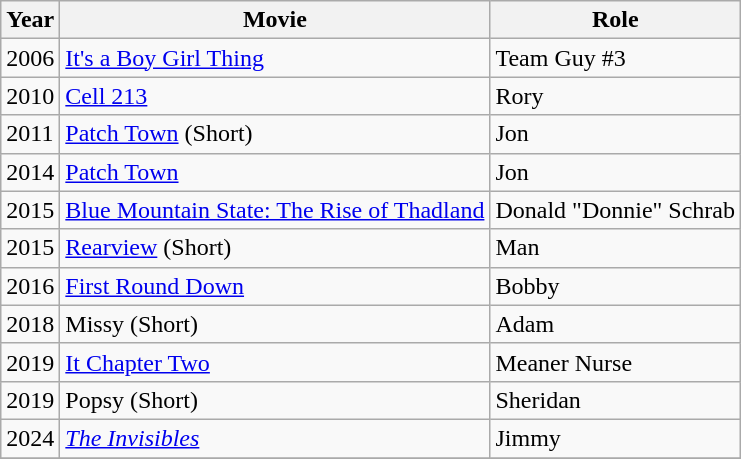<table class="wikitable">
<tr>
<th>Year</th>
<th>Movie</th>
<th>Role</th>
</tr>
<tr>
<td>2006</td>
<td><a href='#'>It's a Boy Girl Thing</a></td>
<td>Team Guy #3</td>
</tr>
<tr>
<td>2010</td>
<td><a href='#'>Cell 213</a></td>
<td>Rory</td>
</tr>
<tr>
<td>2011</td>
<td><a href='#'>Patch Town</a> (Short)</td>
<td>Jon</td>
</tr>
<tr>
<td>2014</td>
<td><a href='#'>Patch Town</a></td>
<td>Jon</td>
</tr>
<tr>
<td>2015</td>
<td><a href='#'>Blue Mountain State: The Rise of Thadland</a></td>
<td>Donald "Donnie" Schrab</td>
</tr>
<tr>
<td>2015</td>
<td><a href='#'>Rearview</a> (Short)</td>
<td>Man</td>
</tr>
<tr>
<td>2016</td>
<td><a href='#'>First Round Down</a></td>
<td>Bobby</td>
</tr>
<tr>
<td>2018</td>
<td>Missy (Short)</td>
<td>Adam</td>
</tr>
<tr>
<td>2019</td>
<td><a href='#'>It Chapter Two</a></td>
<td>Meaner Nurse</td>
</tr>
<tr>
<td>2019</td>
<td>Popsy (Short)</td>
<td>Sheridan</td>
</tr>
<tr>
<td>2024</td>
<td><em><a href='#'>The Invisibles</a></em></td>
<td>Jimmy</td>
</tr>
<tr>
</tr>
</table>
